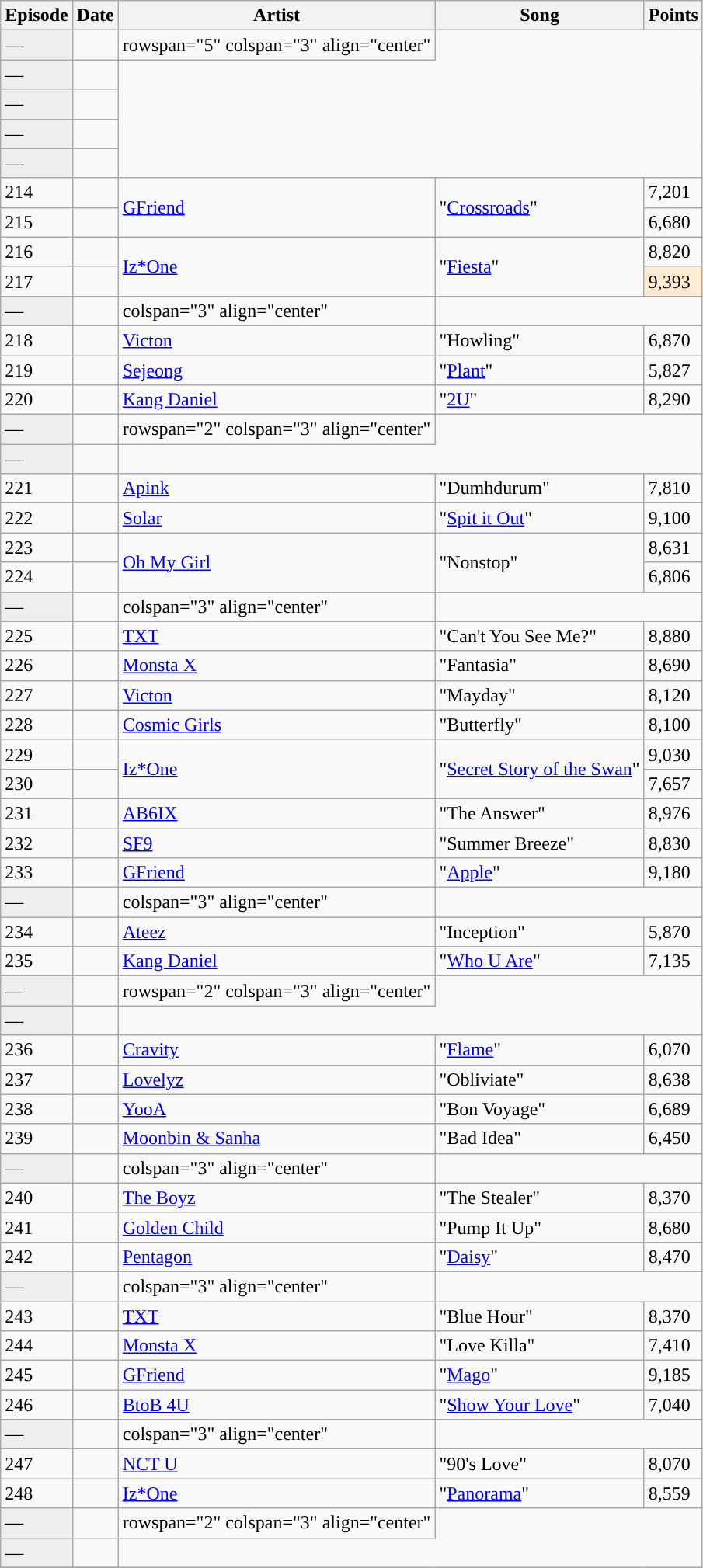<table class="sortable wikitable">
<tr>
<th>Episode</th>
<th>Date</th>
<th>Artist</th>
<th>Song</th>
<th>Points</th>
</tr>
<tr>
<td style="background: #eee;">—</td>
<td></td>
<td>rowspan="5" colspan="3" align="center" </td>
</tr>
<tr>
<td style="background: #eee;">—</td>
<td></td>
</tr>
<tr>
<td style="background: #eee;">—</td>
<td></td>
</tr>
<tr>
<td style="background: #eee;">—</td>
<td></td>
</tr>
<tr>
<td style="background: #eee;">—</td>
<td></td>
</tr>
<tr>
<td>214</td>
<td></td>
<td rowspan="2"><a href='#'>GFriend</a></td>
<td rowspan="2">"<a href='#'>Crossroads</a>"</td>
<td>7,201</td>
</tr>
<tr>
<td>215</td>
<td></td>
<td>6,680</td>
</tr>
<tr>
<td>216</td>
<td></td>
<td rowspan="2"><a href='#'>Iz*One</a></td>
<td rowspan="2">"<a href='#'>Fiesta</a>"</td>
<td>8,820</td>
</tr>
<tr>
<td>217</td>
<td></td>
<td style='background: #ffebd2;" align="center"'>9,393</td>
</tr>
<tr>
<td style="background: #eee;">—</td>
<td></td>
<td>colspan="3" align="center" </td>
</tr>
<tr>
<td>218</td>
<td></td>
<td><a href='#'>Victon</a></td>
<td>"Howling"</td>
<td>6,870</td>
</tr>
<tr>
<td>219</td>
<td></td>
<td><a href='#'>Sejeong</a></td>
<td>"<a href='#'>Plant</a>"</td>
<td>5,827</td>
</tr>
<tr>
<td>220</td>
<td></td>
<td><a href='#'>Kang Daniel</a></td>
<td>"<a href='#'>2U</a>"</td>
<td>8,290</td>
</tr>
<tr>
<td style="background:#eee;">—</td>
<td></td>
<td>rowspan="2" colspan="3" align="center" </td>
</tr>
<tr>
<td style="background:#eee;">—</td>
<td></td>
</tr>
<tr>
<td>221</td>
<td></td>
<td><a href='#'>Apink</a></td>
<td>"Dumhdurum"</td>
<td>7,810</td>
</tr>
<tr>
<td>222</td>
<td></td>
<td><a href='#'>Solar</a></td>
<td>"<a href='#'>Spit it Out</a>"</td>
<td>9,100</td>
</tr>
<tr>
<td>223</td>
<td></td>
<td rowspan="2"><a href='#'>Oh My Girl</a></td>
<td rowspan="2">"Nonstop"</td>
<td>8,631</td>
</tr>
<tr>
<td>224</td>
<td></td>
<td>6,806</td>
</tr>
<tr>
<td style="background: #eee;">—</td>
<td></td>
<td>colspan="3" align="center" </td>
</tr>
<tr>
<td>225</td>
<td></td>
<td><a href='#'>TXT</a></td>
<td>"Can't You See Me?"</td>
<td>8,880</td>
</tr>
<tr>
<td>226</td>
<td></td>
<td><a href='#'>Monsta X</a></td>
<td>"Fantasia"</td>
<td>8,690</td>
</tr>
<tr>
<td>227</td>
<td></td>
<td><a href='#'>Victon</a></td>
<td>"Mayday"</td>
<td>8,120</td>
</tr>
<tr>
<td>228</td>
<td></td>
<td><a href='#'>Cosmic Girls</a></td>
<td>"Butterfly"</td>
<td>8,100</td>
</tr>
<tr>
<td>229</td>
<td></td>
<td rowspan="2"><a href='#'>Iz*One</a></td>
<td rowspan="2">"<a href='#'>Secret Story of the Swan</a>"</td>
<td>9,030</td>
</tr>
<tr>
<td>230</td>
<td></td>
<td>7,657</td>
</tr>
<tr>
<td>231</td>
<td></td>
<td><a href='#'>AB6IX</a></td>
<td>"The Answer"</td>
<td>8,976</td>
</tr>
<tr>
<td>232</td>
<td></td>
<td><a href='#'>SF9</a></td>
<td>"Summer Breeze"</td>
<td>8,830</td>
</tr>
<tr>
<td>233</td>
<td></td>
<td><a href='#'>GFriend</a></td>
<td>"<a href='#'>Apple</a>"</td>
<td>9,180</td>
</tr>
<tr>
<td style="background: #eee;">—</td>
<td></td>
<td>colspan="3" align="center" </td>
</tr>
<tr>
<td>234</td>
<td></td>
<td><a href='#'>Ateez</a></td>
<td>"Inception"</td>
<td>5,870</td>
</tr>
<tr>
<td>235</td>
<td></td>
<td><a href='#'>Kang Daniel</a></td>
<td>"<a href='#'>Who U Are</a>"</td>
<td>7,135</td>
</tr>
<tr>
<td style="background: #eee;">—</td>
<td></td>
<td>rowspan="2" colspan="3" align="center" </td>
</tr>
<tr>
<td style="background: #eee;">—</td>
<td></td>
</tr>
<tr>
<td>236</td>
<td></td>
<td><a href='#'>Cravity</a></td>
<td>"<a href='#'>Flame</a>"</td>
<td>6,070</td>
</tr>
<tr>
<td>237</td>
<td></td>
<td><a href='#'>Lovelyz</a></td>
<td>"Obliviate"</td>
<td>8,638</td>
</tr>
<tr>
<td>238</td>
<td></td>
<td><a href='#'>YooA</a></td>
<td>"Bon Voyage"</td>
<td>6,689</td>
</tr>
<tr>
<td>239</td>
<td></td>
<td><a href='#'>Moonbin & Sanha</a></td>
<td>"Bad Idea"</td>
<td>6,450</td>
</tr>
<tr>
<td style="background: #eee;">—</td>
<td></td>
<td>colspan="3" align="center" </td>
</tr>
<tr>
<td>240</td>
<td></td>
<td><a href='#'>The Boyz</a></td>
<td>"The Stealer"</td>
<td>8,370</td>
</tr>
<tr>
<td>241</td>
<td></td>
<td><a href='#'>Golden Child</a></td>
<td>"Pump It Up"</td>
<td>8,680</td>
</tr>
<tr>
<td>242</td>
<td></td>
<td><a href='#'>Pentagon</a></td>
<td>"<a href='#'>Daisy</a>"</td>
<td>8,470</td>
</tr>
<tr>
<td style="background: #eee;">—</td>
<td></td>
<td>colspan="3" align="center" </td>
</tr>
<tr>
<td>243</td>
<td></td>
<td><a href='#'>TXT</a></td>
<td>"Blue Hour"</td>
<td>8,370</td>
</tr>
<tr>
<td>244</td>
<td></td>
<td><a href='#'>Monsta X</a></td>
<td>"Love Killa"</td>
<td>7,410</td>
</tr>
<tr>
<td>245</td>
<td></td>
<td><a href='#'>GFriend</a></td>
<td>"<a href='#'>Mago</a>"</td>
<td>9,185</td>
</tr>
<tr>
<td>246</td>
<td></td>
<td><a href='#'>BtoB 4U</a></td>
<td>"<a href='#'>Show Your Love</a>"</td>
<td>7,040</td>
</tr>
<tr>
<td style="background: #eee;">—</td>
<td></td>
<td>colspan="3" align="center" </td>
</tr>
<tr>
<td>247</td>
<td></td>
<td><a href='#'>NCT U</a></td>
<td>"90's Love"</td>
<td>8,070</td>
</tr>
<tr>
<td>248</td>
<td></td>
<td><a href='#'>Iz*One</a></td>
<td>"<a href='#'>Panorama</a>"</td>
<td>8,559</td>
</tr>
<tr>
<td style="background: #eee;">—</td>
<td></td>
<td>rowspan="2" colspan="3" align="center" </td>
</tr>
<tr>
<td style="background: #eee;">—</td>
<td></td>
</tr>
<tr>
</tr>
</table>
